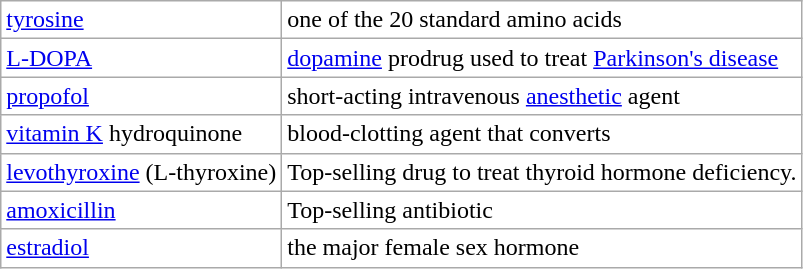<table align="center"  class="wikitable" style="background-color:white;">
<tr>
<td><a href='#'>tyrosine</a></td>
<td>one of the 20 standard amino acids</td>
</tr>
<tr>
<td><a href='#'>L-DOPA</a></td>
<td><a href='#'>dopamine</a> prodrug used to treat <a href='#'>Parkinson's disease</a></td>
</tr>
<tr>
<td><a href='#'>propofol</a></td>
<td>short-acting intravenous <a href='#'>anesthetic</a> agent</td>
</tr>
<tr>
<td><a href='#'>vitamin K</a> hydroquinone</td>
<td>blood-clotting agent that converts</td>
</tr>
<tr>
<td><a href='#'>levothyroxine</a> (L-thyroxine)</td>
<td>Top-selling drug to treat thyroid hormone deficiency.</td>
</tr>
<tr>
<td><a href='#'>amoxicillin</a></td>
<td>Top-selling antibiotic</td>
</tr>
<tr>
<td><a href='#'>estradiol</a></td>
<td>the major female sex hormone</td>
</tr>
</table>
